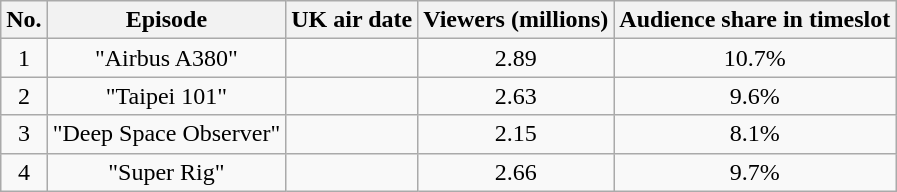<table class="wikitable sortable" style="text-align:center;">
<tr>
<th>No.</th>
<th>Episode</th>
<th>UK air date</th>
<th>Viewers (millions)</th>
<th>Audience share in timeslot</th>
</tr>
<tr>
<td>1</td>
<td>"Airbus A380"</td>
<td></td>
<td>2.89</td>
<td>10.7%</td>
</tr>
<tr>
<td>2</td>
<td>"Taipei 101"</td>
<td></td>
<td>2.63</td>
<td>9.6%</td>
</tr>
<tr>
<td>3</td>
<td>"Deep Space Observer"</td>
<td></td>
<td>2.15</td>
<td>8.1%</td>
</tr>
<tr>
<td>4</td>
<td>"Super Rig"</td>
<td></td>
<td>2.66</td>
<td>9.7%</td>
</tr>
</table>
